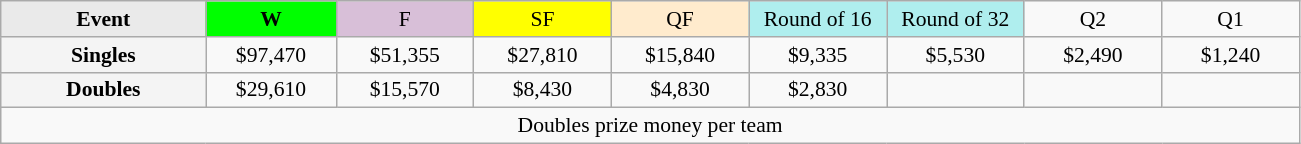<table class=wikitable style=font-size:90%;text-align:center>
<tr>
<td style="width:130px; background:#eaeaea;"><strong>Event</strong></td>
<td style="width:80px; background:lime;"><strong>W</strong></td>
<td style="width:85px; background:thistle;">F</td>
<td style="width:85px; background:#ff0;">SF</td>
<td style="width:85px; background:#ffebcd;">QF</td>
<td style="width:85px; background:#afeeee;">Round of 16</td>
<td style="width:85px; background:#afeeee;">Round of 32</td>
<td width=85>Q2</td>
<td width=85>Q1</td>
</tr>
<tr>
<td style="background:#f4f4f4;"><strong>Singles</strong></td>
<td>$97,470</td>
<td>$51,355</td>
<td>$27,810</td>
<td>$15,840</td>
<td>$9,335</td>
<td>$5,530</td>
<td>$2,490</td>
<td>$1,240</td>
</tr>
<tr>
<td style="background:#f4f4f4;"><strong>Doubles</strong></td>
<td>$29,610</td>
<td>$15,570</td>
<td>$8,430</td>
<td>$4,830</td>
<td>$2,830</td>
<td></td>
<td></td>
<td></td>
</tr>
<tr>
<td colspan=9>Doubles prize money per team</td>
</tr>
</table>
